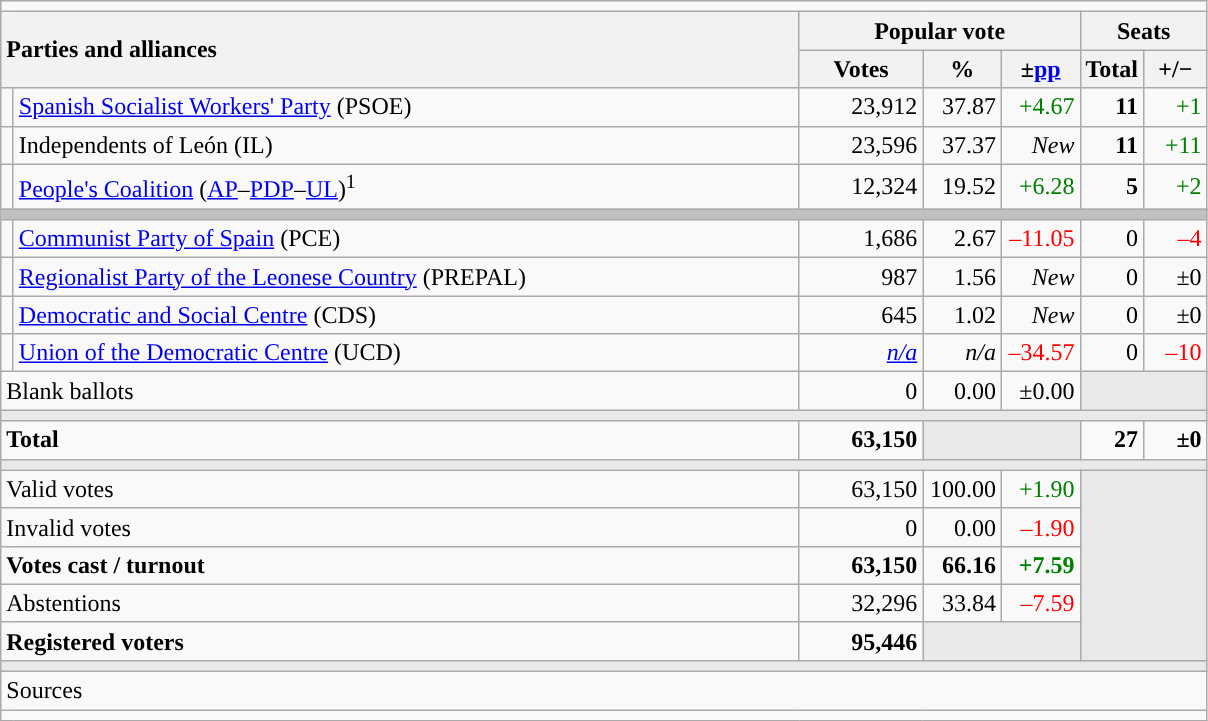<table class="wikitable" style="text-align:right;">
<tr>
<td colspan="7"></td>
</tr>
<tr>
<th style="text-align:left;" rowspan="2" colspan="2" width="525">Parties and alliances</th>
<th colspan="3">Popular vote</th>
<th colspan="2">Seats</th>
</tr>
<tr>
<th width="75">Votes</th>
<th width="45">%</th>
<th width="45">±<a href='#'>pp</a></th>
<th width="35">Total</th>
<th width="35">+/−</th>
</tr>
<tr>
<td width="1" style="color:inherit;background:"></td>
<td align="left"><a href='#'>Spanish Socialist Workers' Party</a> (PSOE)</td>
<td>23,912</td>
<td>37.87</td>
<td style="color:green;">+4.67</td>
<td><strong>11</strong></td>
<td style="color:green;">+1</td>
</tr>
<tr>
<td style="color:inherit;background:"></td>
<td align="left">Independents of León (IL)</td>
<td>23,596</td>
<td>37.37</td>
<td><em>New</em></td>
<td><strong>11</strong></td>
<td style="color:green;">+11</td>
</tr>
<tr>
<td style="color:inherit;background:"></td>
<td align="left"><a href='#'>People's Coalition</a> (<a href='#'>AP</a>–<a href='#'>PDP</a>–<a href='#'>UL</a>)<sup>1</sup></td>
<td>12,324</td>
<td>19.52</td>
<td style="color:green;">+6.28</td>
<td><strong>5</strong></td>
<td style="color:green;">+2</td>
</tr>
<tr>
<td colspan="7" bgcolor="#C0C0C0"></td>
</tr>
<tr>
<td style="color:inherit;background:"></td>
<td align="left"><a href='#'>Communist Party of Spain</a> (PCE)</td>
<td>1,686</td>
<td>2.67</td>
<td style="color:red;">–11.05</td>
<td>0</td>
<td style="color:red;">–4</td>
</tr>
<tr>
<td style="color:inherit;background:"></td>
<td align="left"><a href='#'>Regionalist Party of the Leonese Country</a> (PREPAL)</td>
<td>987</td>
<td>1.56</td>
<td><em>New</em></td>
<td>0</td>
<td>±0</td>
</tr>
<tr>
<td style="color:inherit;background:"></td>
<td align="left"><a href='#'>Democratic and Social Centre</a> (CDS)</td>
<td>645</td>
<td>1.02</td>
<td><em>New</em></td>
<td>0</td>
<td>±0</td>
</tr>
<tr>
<td style="color:inherit;background:"></td>
<td align="left"><a href='#'>Union of the Democratic Centre</a> (UCD)</td>
<td><em><a href='#'>n/a</a></em></td>
<td><em>n/a</em></td>
<td style="color:red;">–34.57</td>
<td>0</td>
<td style="color:red;">–10</td>
</tr>
<tr>
<td align="left" colspan="2">Blank ballots</td>
<td>0</td>
<td>0.00</td>
<td>±0.00</td>
<td bgcolor="#E9E9E9" colspan="2"></td>
</tr>
<tr>
<td colspan="7" bgcolor="#E9E9E9"></td>
</tr>
<tr style="font-weight:bold;">
<td align="left" colspan="2">Total</td>
<td>63,150</td>
<td bgcolor="#E9E9E9" colspan="2"></td>
<td>27</td>
<td>±0</td>
</tr>
<tr>
<td colspan="7" bgcolor="#E9E9E9"></td>
</tr>
<tr>
<td align="left" colspan="2">Valid votes</td>
<td>63,150</td>
<td>100.00</td>
<td style="color:green;">+1.90</td>
<td bgcolor="#E9E9E9" colspan="2" rowspan="5"></td>
</tr>
<tr>
<td align="left" colspan="2">Invalid votes</td>
<td>0</td>
<td>0.00</td>
<td style="color:red;">–1.90</td>
</tr>
<tr style="font-weight:bold;">
<td align="left" colspan="2">Votes cast / turnout</td>
<td>63,150</td>
<td>66.16</td>
<td style="color:green;">+7.59</td>
</tr>
<tr>
<td align="left" colspan="2">Abstentions</td>
<td>32,296</td>
<td>33.84</td>
<td style="color:red;">–7.59</td>
</tr>
<tr style="font-weight:bold;">
<td align="left" colspan="2">Registered voters</td>
<td>95,446</td>
<td bgcolor="#E9E9E9" colspan="2"></td>
</tr>
<tr>
<td colspan="7" bgcolor="#E9E9E9"></td>
</tr>
<tr>
<td align="left" colspan="7">Sources</td>
</tr>
<tr>
<td colspan="7" style="text-align:left; max-width:790px;"></td>
</tr>
</table>
